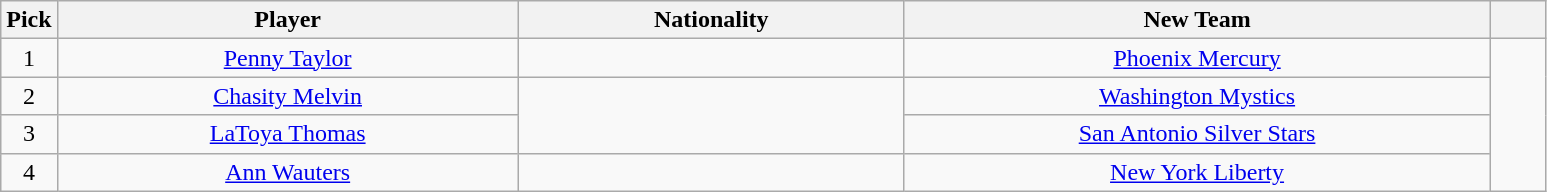<table class="wikitable sortable" style="text-align: center">
<tr>
<th width=30>Pick</th>
<th width=300>Player</th>
<th width=250>Nationality</th>
<th width=383>New Team</th>
<th width=30 class="unsortable"></th>
</tr>
<tr>
<td>1</td>
<td><a href='#'>Penny Taylor</a></td>
<td></td>
<td><a href='#'>Phoenix Mercury</a></td>
<td rowspan=4></td>
</tr>
<tr>
<td>2</td>
<td><a href='#'>Chasity Melvin</a></td>
<td rowspan=2></td>
<td><a href='#'>Washington Mystics</a></td>
</tr>
<tr>
<td>3</td>
<td><a href='#'>LaToya Thomas</a></td>
<td><a href='#'>San Antonio Silver Stars</a></td>
</tr>
<tr>
<td>4</td>
<td><a href='#'>Ann Wauters</a></td>
<td></td>
<td><a href='#'>New York Liberty</a></td>
</tr>
</table>
